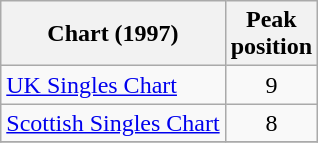<table class="wikitable sortable">
<tr>
<th>Chart (1997)</th>
<th>Peak<br>position</th>
</tr>
<tr>
<td align="left"><a href='#'>UK Singles Chart</a></td>
<td align="center">9</td>
</tr>
<tr>
<td align="left"><a href='#'>Scottish Singles Chart</a></td>
<td align="center">8</td>
</tr>
<tr>
</tr>
</table>
